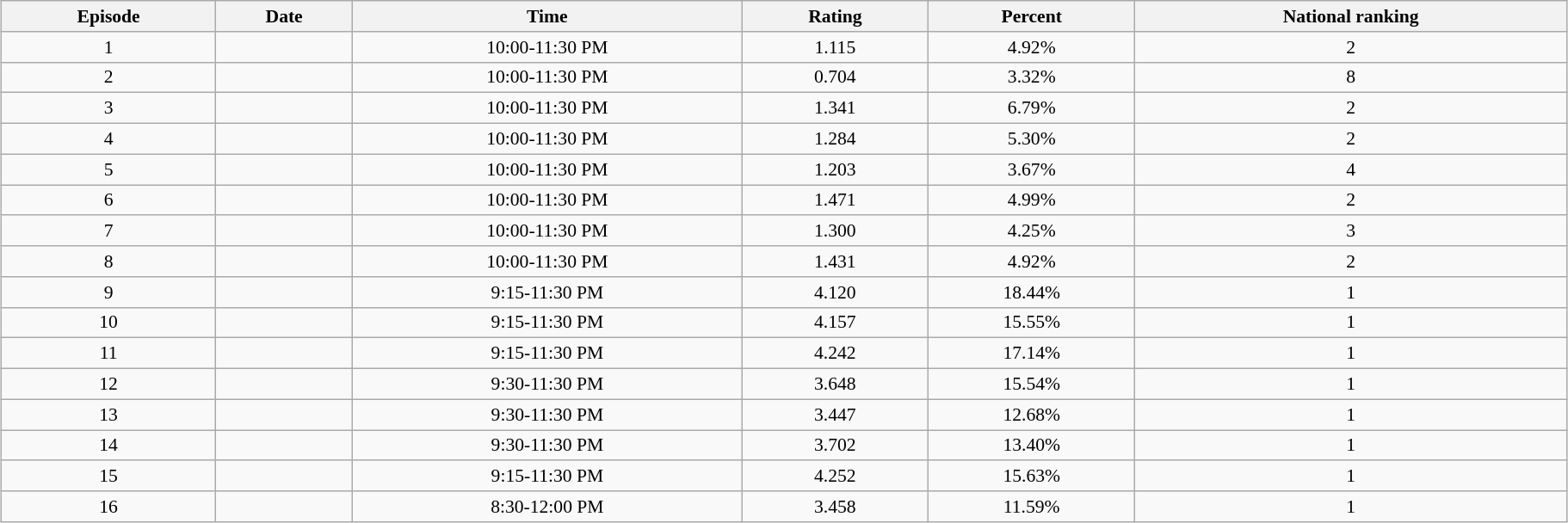<table class="wikitable" style="font-size:90%; text-align:center; width: 96%; margin-left: auto; margin-right: auto;">
<tr>
<th>Episode</th>
<th>Date</th>
<th>Time</th>
<th>Rating</th>
<th>Percent</th>
<th>National ranking</th>
</tr>
<tr>
<td style="text-align:center">1</td>
<td></td>
<td style="text-align:center">10:00-11:30 PM</td>
<td style="text-align:center">1.115</td>
<td style="text-align:center">4.92%</td>
<td style="text-align:center">2</td>
</tr>
<tr>
<td style="text-align:center">2</td>
<td></td>
<td style="text-align:center">10:00-11:30 PM</td>
<td style="text-align:center">0.704</td>
<td style="text-align:center">3.32%</td>
<td style="text-align:center">8</td>
</tr>
<tr>
<td style="text-align:center">3</td>
<td></td>
<td style="text-align:center">10:00-11:30 PM</td>
<td style="text-align:center">1.341</td>
<td style="text-align:center">6.79%</td>
<td style="text-align:center">2</td>
</tr>
<tr>
<td style="text-align:center">4</td>
<td></td>
<td style="text-align:center">10:00-11:30 PM</td>
<td style="text-align:center">1.284</td>
<td style="text-align:center">5.30%</td>
<td style="text-align:center">2</td>
</tr>
<tr>
<td style="text-align:center">5</td>
<td></td>
<td style="text-align:center">10:00-11:30 PM</td>
<td style="text-align:center">1.203</td>
<td style="text-align:center">3.67%</td>
<td style="text-align:center">4</td>
</tr>
<tr>
<td style="text-align:center">6</td>
<td></td>
<td style="text-align:center">10:00-11:30 PM</td>
<td style="text-align:center">1.471</td>
<td style="text-align:center">4.99%</td>
<td style="text-align:center">2</td>
</tr>
<tr>
<td style="text-align:center">7</td>
<td></td>
<td style="text-align:center">10:00-11:30 PM</td>
<td style="text-align:center">1.300</td>
<td style="text-align:center">4.25%</td>
<td style="text-align:center">3</td>
</tr>
<tr>
<td style="text-align:center">8</td>
<td></td>
<td style="text-align:center">10:00-11:30 PM</td>
<td style="text-align:center">1.431</td>
<td style="text-align:center">4.92%</td>
<td style="text-align:center">2</td>
</tr>
<tr>
<td style="text-align:center">9</td>
<td></td>
<td style="text-align:center">9:15-11:30 PM</td>
<td style="text-align:center">4.120</td>
<td style="text-align:center">18.44%</td>
<td style="text-align:center">1</td>
</tr>
<tr>
<td style="text-align:center">10</td>
<td></td>
<td style="text-align:center">9:15-11:30 PM</td>
<td style="text-align:center">4.157</td>
<td style="text-align:center">15.55%</td>
<td style="text-align:center">1</td>
</tr>
<tr>
<td style="text-align:center">11</td>
<td></td>
<td style="text-align:center">9:15-11:30 PM</td>
<td style="text-align:center">4.242</td>
<td style="text-align:center">17.14%</td>
<td style="text-align:center">1</td>
</tr>
<tr>
<td style="text-align:center">12</td>
<td></td>
<td style="text-align:center">9:30-11:30 PM</td>
<td style="text-align:center">3.648</td>
<td style="text-align:center">15.54%</td>
<td style="text-align:center">1</td>
</tr>
<tr>
<td style="text-align:center">13</td>
<td></td>
<td style="text-align:center">9:30-11:30 PM</td>
<td style="text-align:center">3.447</td>
<td style="text-align:center">12.68%</td>
<td style="text-align:center">1</td>
</tr>
<tr>
<td style="text-align:center">14</td>
<td></td>
<td style="text-align:center">9:30-11:30 PM</td>
<td style="text-align:center">3.702</td>
<td style="text-align:center">13.40%</td>
<td style="text-align:center">1</td>
</tr>
<tr>
<td style="text-align:center">15</td>
<td></td>
<td style="text-align:center">9:15-11:30 PM</td>
<td style="text-align:center">4.252</td>
<td style="text-align:center">15.63%</td>
<td style="text-align:center">1</td>
</tr>
<tr>
<td style="text-align:center">16</td>
<td></td>
<td style="text-align:center">8:30-12:00 PM</td>
<td style="text-align:center">3.458</td>
<td style="text-align:center">11.59%</td>
<td style="text-align:center">1</td>
</tr>
</table>
